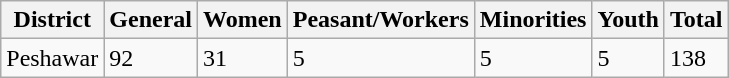<table class="wikitable">
<tr>
<th>District</th>
<th>General</th>
<th>Women</th>
<th>Peasant/Workers</th>
<th>Minorities</th>
<th>Youth</th>
<th>Total</th>
</tr>
<tr>
<td>Peshawar</td>
<td>92</td>
<td>31</td>
<td>5</td>
<td>5</td>
<td>5</td>
<td>138</td>
</tr>
</table>
